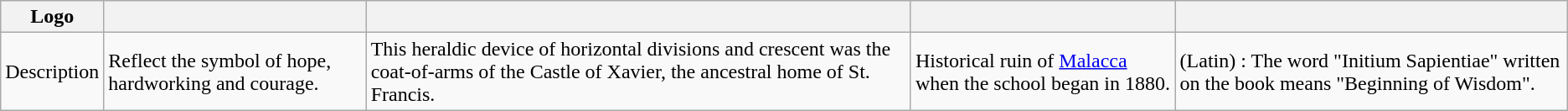<table class="wikitable">
<tr>
<th>Logo</th>
<th></th>
<th></th>
<th></th>
<th></th>
</tr>
<tr>
<td>Description</td>
<td>Reflect the symbol of hope, hardworking and courage.</td>
<td>This heraldic device of horizontal divisions and crescent was the coat-of-arms of the Castle of Xavier, the ancestral home of St. Francis.</td>
<td>Historical ruin of <a href='#'>Malacca</a> when the school began in 1880.</td>
<td>(Latin) : The word "Initium Sapientiae" written on the book means "Beginning of Wisdom".</td>
</tr>
</table>
